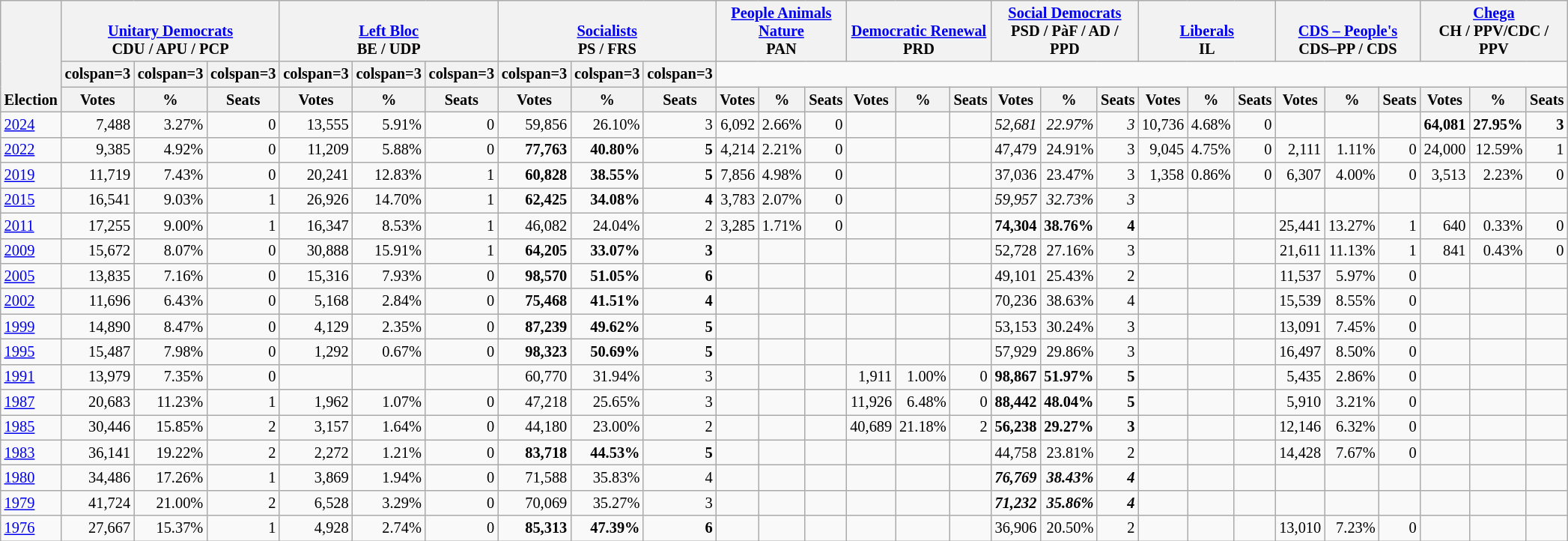<table class="wikitable" border="1" style="font-size:85%; text-align:right;">
<tr>
<th style="text-align:left;" valign=bottom rowspan=3>Election</th>
<th valign=bottom colspan=3><a href='#'>Unitary Democrats</a><br>CDU / APU / PCP</th>
<th valign=bottom colspan=3><a href='#'>Left Bloc</a><br>BE / UDP</th>
<th valign=bottom colspan=3><a href='#'>Socialists</a><br>PS / FRS</th>
<th valign=bottom colspan=3><a href='#'>People Animals Nature</a><br>PAN</th>
<th valign=bottom colspan=3><a href='#'>Democratic Renewal</a><br>PRD</th>
<th valign=bottom colspan=3><a href='#'>Social Democrats</a><br>PSD / PàF / AD / PPD</th>
<th valign=bottom colspan=3><a href='#'>Liberals</a><br>IL</th>
<th valign=bottom colspan=3><a href='#'>CDS – People's</a><br>CDS–PP / CDS</th>
<th valign=bottom colspan=3><a href='#'>Chega</a><br>CH / PPV/CDC / PPV</th>
</tr>
<tr>
<th>colspan=3 </th>
<th>colspan=3 </th>
<th>colspan=3 </th>
<th>colspan=3 </th>
<th>colspan=3 </th>
<th>colspan=3 </th>
<th>colspan=3 </th>
<th>colspan=3 </th>
<th>colspan=3 </th>
</tr>
<tr>
<th>Votes</th>
<th>%</th>
<th>Seats</th>
<th>Votes</th>
<th>%</th>
<th>Seats</th>
<th>Votes</th>
<th>%</th>
<th>Seats</th>
<th>Votes</th>
<th>%</th>
<th>Seats</th>
<th>Votes</th>
<th>%</th>
<th>Seats</th>
<th>Votes</th>
<th>%</th>
<th>Seats</th>
<th>Votes</th>
<th>%</th>
<th>Seats</th>
<th>Votes</th>
<th>%</th>
<th>Seats</th>
<th>Votes</th>
<th>%</th>
<th>Seats</th>
</tr>
<tr>
<td align=left><a href='#'>2024</a></td>
<td>7,488</td>
<td>3.27%</td>
<td>0</td>
<td>13,555</td>
<td>5.91%</td>
<td>0</td>
<td>59,856</td>
<td>26.10%</td>
<td>3</td>
<td>6,092</td>
<td>2.66%</td>
<td>0</td>
<td></td>
<td></td>
<td></td>
<td><em>52,681</em></td>
<td><em>22.97%</em></td>
<td><em>3</em></td>
<td>10,736</td>
<td>4.68%</td>
<td>0</td>
<td></td>
<td></td>
<td></td>
<td><strong>64,081</strong></td>
<td><strong>27.95%</strong></td>
<td><strong>3</strong></td>
</tr>
<tr>
<td align=left><a href='#'>2022</a></td>
<td>9,385</td>
<td>4.92%</td>
<td>0</td>
<td>11,209</td>
<td>5.88%</td>
<td>0</td>
<td><strong>77,763</strong></td>
<td><strong>40.80%</strong></td>
<td><strong>5</strong></td>
<td>4,214</td>
<td>2.21%</td>
<td>0</td>
<td></td>
<td></td>
<td></td>
<td>47,479</td>
<td>24.91%</td>
<td>3</td>
<td>9,045</td>
<td>4.75%</td>
<td>0</td>
<td>2,111</td>
<td>1.11%</td>
<td>0</td>
<td>24,000</td>
<td>12.59%</td>
<td>1</td>
</tr>
<tr>
<td align=left><a href='#'>2019</a></td>
<td>11,719</td>
<td>7.43%</td>
<td>0</td>
<td>20,241</td>
<td>12.83%</td>
<td>1</td>
<td><strong>60,828</strong></td>
<td><strong>38.55%</strong></td>
<td><strong>5</strong></td>
<td>7,856</td>
<td>4.98%</td>
<td>0</td>
<td></td>
<td></td>
<td></td>
<td>37,036</td>
<td>23.47%</td>
<td>3</td>
<td>1,358</td>
<td>0.86%</td>
<td>0</td>
<td>6,307</td>
<td>4.00%</td>
<td>0</td>
<td>3,513</td>
<td>2.23%</td>
<td>0</td>
</tr>
<tr>
<td align=left><a href='#'>2015</a></td>
<td>16,541</td>
<td>9.03%</td>
<td>1</td>
<td>26,926</td>
<td>14.70%</td>
<td>1</td>
<td><strong>62,425</strong></td>
<td><strong>34.08%</strong></td>
<td><strong>4</strong></td>
<td>3,783</td>
<td>2.07%</td>
<td>0</td>
<td></td>
<td></td>
<td></td>
<td><em>59,957</em></td>
<td><em>32.73%</em></td>
<td><em>3</em></td>
<td></td>
<td></td>
<td></td>
<td></td>
<td></td>
<td></td>
<td></td>
<td></td>
<td></td>
</tr>
<tr>
<td align=left><a href='#'>2011</a></td>
<td>17,255</td>
<td>9.00%</td>
<td>1</td>
<td>16,347</td>
<td>8.53%</td>
<td>1</td>
<td>46,082</td>
<td>24.04%</td>
<td>2</td>
<td>3,285</td>
<td>1.71%</td>
<td>0</td>
<td></td>
<td></td>
<td></td>
<td><strong>74,304</strong></td>
<td><strong>38.76%</strong></td>
<td><strong>4</strong></td>
<td></td>
<td></td>
<td></td>
<td>25,441</td>
<td>13.27%</td>
<td>1</td>
<td>640</td>
<td>0.33%</td>
<td>0</td>
</tr>
<tr>
<td align=left><a href='#'>2009</a></td>
<td>15,672</td>
<td>8.07%</td>
<td>0</td>
<td>30,888</td>
<td>15.91%</td>
<td>1</td>
<td><strong>64,205</strong></td>
<td><strong>33.07%</strong></td>
<td><strong>3</strong></td>
<td></td>
<td></td>
<td></td>
<td></td>
<td></td>
<td></td>
<td>52,728</td>
<td>27.16%</td>
<td>3</td>
<td></td>
<td></td>
<td></td>
<td>21,611</td>
<td>11.13%</td>
<td>1</td>
<td>841</td>
<td>0.43%</td>
<td>0</td>
</tr>
<tr>
<td align=left><a href='#'>2005</a></td>
<td>13,835</td>
<td>7.16%</td>
<td>0</td>
<td>15,316</td>
<td>7.93%</td>
<td>0</td>
<td><strong>98,570</strong></td>
<td><strong>51.05%</strong></td>
<td><strong>6</strong></td>
<td></td>
<td></td>
<td></td>
<td></td>
<td></td>
<td></td>
<td>49,101</td>
<td>25.43%</td>
<td>2</td>
<td></td>
<td></td>
<td></td>
<td>11,537</td>
<td>5.97%</td>
<td>0</td>
<td></td>
<td></td>
<td></td>
</tr>
<tr>
<td align=left><a href='#'>2002</a></td>
<td>11,696</td>
<td>6.43%</td>
<td>0</td>
<td>5,168</td>
<td>2.84%</td>
<td>0</td>
<td><strong>75,468</strong></td>
<td><strong>41.51%</strong></td>
<td><strong>4</strong></td>
<td></td>
<td></td>
<td></td>
<td></td>
<td></td>
<td></td>
<td>70,236</td>
<td>38.63%</td>
<td>4</td>
<td></td>
<td></td>
<td></td>
<td>15,539</td>
<td>8.55%</td>
<td>0</td>
<td></td>
<td></td>
<td></td>
</tr>
<tr>
<td align=left><a href='#'>1999</a></td>
<td>14,890</td>
<td>8.47%</td>
<td>0</td>
<td>4,129</td>
<td>2.35%</td>
<td>0</td>
<td><strong>87,239</strong></td>
<td><strong>49.62%</strong></td>
<td><strong>5</strong></td>
<td></td>
<td></td>
<td></td>
<td></td>
<td></td>
<td></td>
<td>53,153</td>
<td>30.24%</td>
<td>3</td>
<td></td>
<td></td>
<td></td>
<td>13,091</td>
<td>7.45%</td>
<td>0</td>
<td></td>
<td></td>
<td></td>
</tr>
<tr>
<td align=left><a href='#'>1995</a></td>
<td>15,487</td>
<td>7.98%</td>
<td>0</td>
<td>1,292</td>
<td>0.67%</td>
<td>0</td>
<td><strong>98,323</strong></td>
<td><strong>50.69%</strong></td>
<td><strong>5</strong></td>
<td></td>
<td></td>
<td></td>
<td></td>
<td></td>
<td></td>
<td>57,929</td>
<td>29.86%</td>
<td>3</td>
<td></td>
<td></td>
<td></td>
<td>16,497</td>
<td>8.50%</td>
<td>0</td>
<td></td>
<td></td>
<td></td>
</tr>
<tr>
<td align=left><a href='#'>1991</a></td>
<td>13,979</td>
<td>7.35%</td>
<td>0</td>
<td></td>
<td></td>
<td></td>
<td>60,770</td>
<td>31.94%</td>
<td>3</td>
<td></td>
<td></td>
<td></td>
<td>1,911</td>
<td>1.00%</td>
<td>0</td>
<td><strong>98,867</strong></td>
<td><strong>51.97%</strong></td>
<td><strong>5</strong></td>
<td></td>
<td></td>
<td></td>
<td>5,435</td>
<td>2.86%</td>
<td>0</td>
<td></td>
<td></td>
<td></td>
</tr>
<tr>
<td align=left><a href='#'>1987</a></td>
<td>20,683</td>
<td>11.23%</td>
<td>1</td>
<td>1,962</td>
<td>1.07%</td>
<td>0</td>
<td>47,218</td>
<td>25.65%</td>
<td>3</td>
<td></td>
<td></td>
<td></td>
<td>11,926</td>
<td>6.48%</td>
<td>0</td>
<td><strong>88,442</strong></td>
<td><strong>48.04%</strong></td>
<td><strong>5</strong></td>
<td></td>
<td></td>
<td></td>
<td>5,910</td>
<td>3.21%</td>
<td>0</td>
<td></td>
<td></td>
<td></td>
</tr>
<tr>
<td align=left><a href='#'>1985</a></td>
<td>30,446</td>
<td>15.85%</td>
<td>2</td>
<td>3,157</td>
<td>1.64%</td>
<td>0</td>
<td>44,180</td>
<td>23.00%</td>
<td>2</td>
<td></td>
<td></td>
<td></td>
<td>40,689</td>
<td>21.18%</td>
<td>2</td>
<td><strong>56,238</strong></td>
<td><strong>29.27%</strong></td>
<td><strong>3</strong></td>
<td></td>
<td></td>
<td></td>
<td>12,146</td>
<td>6.32%</td>
<td>0</td>
<td></td>
<td></td>
<td></td>
</tr>
<tr>
<td align=left><a href='#'>1983</a></td>
<td>36,141</td>
<td>19.22%</td>
<td>2</td>
<td>2,272</td>
<td>1.21%</td>
<td>0</td>
<td><strong>83,718</strong></td>
<td><strong>44.53%</strong></td>
<td><strong>5</strong></td>
<td></td>
<td></td>
<td></td>
<td></td>
<td></td>
<td></td>
<td>44,758</td>
<td>23.81%</td>
<td>2</td>
<td></td>
<td></td>
<td></td>
<td>14,428</td>
<td>7.67%</td>
<td>0</td>
<td></td>
<td></td>
<td></td>
</tr>
<tr>
<td align=left><a href='#'>1980</a></td>
<td>34,486</td>
<td>17.26%</td>
<td>1</td>
<td>3,869</td>
<td>1.94%</td>
<td>0</td>
<td>71,588</td>
<td>35.83%</td>
<td>4</td>
<td></td>
<td></td>
<td></td>
<td></td>
<td></td>
<td></td>
<td><strong><em>76,769</em></strong></td>
<td><strong><em>38.43%</em></strong></td>
<td><strong><em>4</em></strong></td>
<td></td>
<td></td>
<td></td>
<td></td>
<td></td>
<td></td>
<td></td>
<td></td>
<td></td>
</tr>
<tr>
<td align=left><a href='#'>1979</a></td>
<td>41,724</td>
<td>21.00%</td>
<td>2</td>
<td>6,528</td>
<td>3.29%</td>
<td>0</td>
<td>70,069</td>
<td>35.27%</td>
<td>3</td>
<td></td>
<td></td>
<td></td>
<td></td>
<td></td>
<td></td>
<td><strong><em>71,232</em></strong></td>
<td><strong><em>35.86%</em></strong></td>
<td><strong><em>4</em></strong></td>
<td></td>
<td></td>
<td></td>
<td></td>
<td></td>
<td></td>
<td></td>
<td></td>
<td></td>
</tr>
<tr>
<td align=left><a href='#'>1976</a></td>
<td>27,667</td>
<td>15.37%</td>
<td>1</td>
<td>4,928</td>
<td>2.74%</td>
<td>0</td>
<td><strong>85,313</strong></td>
<td><strong>47.39%</strong></td>
<td><strong>6</strong></td>
<td></td>
<td></td>
<td></td>
<td></td>
<td></td>
<td></td>
<td>36,906</td>
<td>20.50%</td>
<td>2</td>
<td></td>
<td></td>
<td></td>
<td>13,010</td>
<td>7.23%</td>
<td>0</td>
<td></td>
<td></td>
<td></td>
</tr>
</table>
